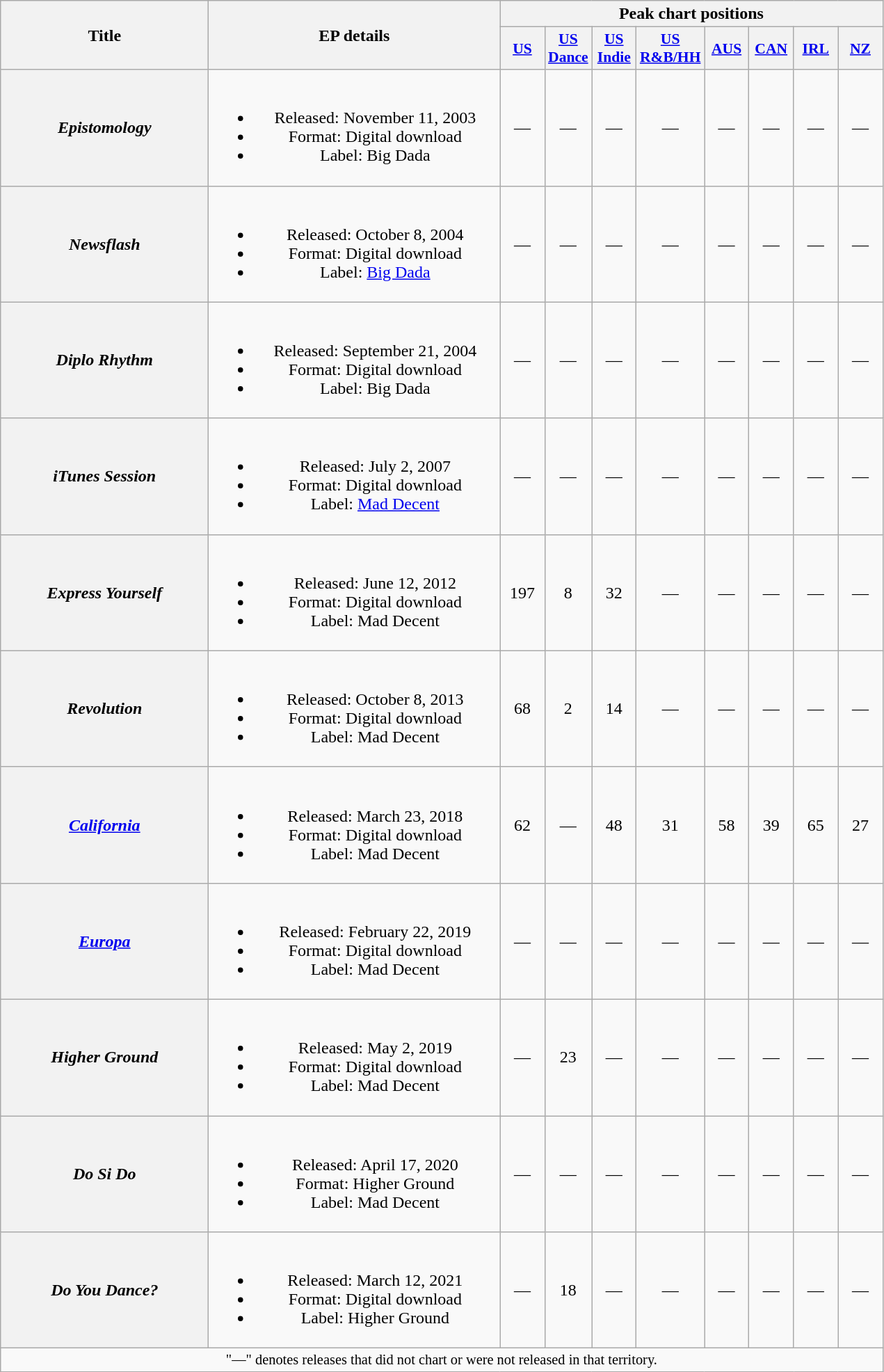<table class="wikitable plainrowheaders" style="text-align:center;">
<tr>
<th scope="col" rowspan="2" style="width:12em;">Title</th>
<th scope="col" rowspan="2" style="width:17em;">EP details</th>
<th scope="col" colspan="8">Peak chart positions</th>
</tr>
<tr>
<th scope="col" style="width:2.5em;font-size:90%;"><a href='#'>US</a><br></th>
<th scope="col" style="width:2.5em;font-size:90%;"><a href='#'>US<br>Dance</a><br></th>
<th scope="col" style="width:2.5em;font-size:90%;"><a href='#'>US<br>Indie</a><br></th>
<th scope="col" style="width:2.5em;font-size:90%;"><a href='#'>US<br>R&B/HH</a><br></th>
<th scope="col" style="width:2.5em;font-size:90%;"><a href='#'>AUS</a><br></th>
<th scope="col" style="width:2.5em;font-size:90%;"><a href='#'>CAN</a><br></th>
<th scope="col" style="width:2.5em;font-size:90%;"><a href='#'>IRL</a><br></th>
<th scope="col" style="width:2.5em;font-size:90%;"><a href='#'>NZ</a><br></th>
</tr>
<tr>
<th scope="row"><em>Epistomology</em></th>
<td><br><ul><li>Released: November 11, 2003</li><li>Format: Digital download</li><li>Label: Big Dada</li></ul></td>
<td>—</td>
<td>—</td>
<td>—</td>
<td>—</td>
<td>—</td>
<td>—</td>
<td>—</td>
<td>—</td>
</tr>
<tr>
<th scope="row"><em>Newsflash</em></th>
<td><br><ul><li>Released: October 8, 2004</li><li>Format: Digital download</li><li>Label: <a href='#'>Big Dada</a></li></ul></td>
<td>—</td>
<td>—</td>
<td>—</td>
<td>—</td>
<td>—</td>
<td>—</td>
<td>—</td>
<td>—</td>
</tr>
<tr>
<th scope="row"><em>Diplo Rhythm</em></th>
<td><br><ul><li>Released: September 21, 2004</li><li>Format: Digital download</li><li>Label: Big Dada</li></ul></td>
<td>—</td>
<td>—</td>
<td>—</td>
<td>—</td>
<td>—</td>
<td>—</td>
<td>—</td>
<td>—</td>
</tr>
<tr>
<th scope="row"><em>iTunes Session</em></th>
<td><br><ul><li>Released: July 2, 2007</li><li>Format: Digital download</li><li>Label: <a href='#'>Mad Decent</a></li></ul></td>
<td>—</td>
<td>—</td>
<td>—</td>
<td>—</td>
<td>—</td>
<td>—</td>
<td>—</td>
<td>—</td>
</tr>
<tr>
<th scope="row"><em>Express Yourself</em></th>
<td><br><ul><li>Released: June 12, 2012</li><li>Format: Digital download</li><li>Label: Mad Decent</li></ul></td>
<td>197</td>
<td>8</td>
<td>32</td>
<td>—</td>
<td>—</td>
<td>—</td>
<td>—</td>
<td>—</td>
</tr>
<tr>
<th scope="row"><em>Revolution</em></th>
<td><br><ul><li>Released: October 8, 2013</li><li>Format: Digital download</li><li>Label: Mad Decent</li></ul></td>
<td>68</td>
<td>2</td>
<td>14</td>
<td>—</td>
<td>—</td>
<td>—</td>
<td>—</td>
<td>—</td>
</tr>
<tr>
<th scope="row"><em><a href='#'>California</a></em></th>
<td><br><ul><li>Released: March 23, 2018</li><li>Format: Digital download</li><li>Label: Mad Decent</li></ul></td>
<td>62</td>
<td>—</td>
<td>48</td>
<td>31</td>
<td>58</td>
<td>39</td>
<td>65<br></td>
<td>27</td>
</tr>
<tr>
<th scope="row"><em><a href='#'>Europa</a></em></th>
<td><br><ul><li>Released: February 22, 2019</li><li>Format: Digital download</li><li>Label: Mad Decent</li></ul></td>
<td>—</td>
<td>—</td>
<td>—</td>
<td>—</td>
<td>—</td>
<td>—</td>
<td>—</td>
<td>—</td>
</tr>
<tr>
<th scope="row"><em>Higher Ground</em></th>
<td><br><ul><li>Released: May 2, 2019</li><li>Format: Digital download</li><li>Label: Mad Decent</li></ul></td>
<td>—</td>
<td>23</td>
<td>—</td>
<td>—</td>
<td>—</td>
<td>—</td>
<td>—</td>
<td>—</td>
</tr>
<tr>
<th scope="row"><em>Do Si Do</em></th>
<td><br><ul><li>Released: April 17, 2020</li><li>Format: Higher Ground</li><li>Label: Mad Decent</li></ul></td>
<td>—</td>
<td>—</td>
<td>—</td>
<td>—</td>
<td>—</td>
<td>—</td>
<td>—</td>
<td>—</td>
</tr>
<tr>
<th scope="row"><em>Do You Dance?</em></th>
<td><br><ul><li>Released: March 12, 2021</li><li>Format: Digital download</li><li>Label: Higher Ground</li></ul></td>
<td>—</td>
<td>18</td>
<td>—</td>
<td>—</td>
<td>—</td>
<td>—</td>
<td>—</td>
<td>—</td>
</tr>
<tr>
<td colspan="14" style="text-align:center; font-size:85%;">"—" denotes releases that did not chart or were not released in that territory.</td>
</tr>
</table>
